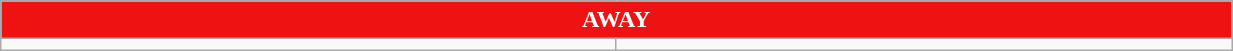<table class="wikitable collapsible collapsed" style="width:65%">
<tr>
<th colspan=6 ! style="color:white; background:#EE1212">AWAY</th>
</tr>
<tr>
<td></td>
<td></td>
</tr>
</table>
